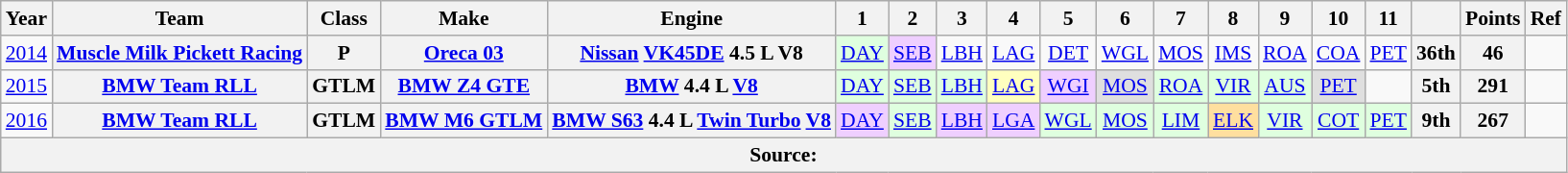<table class="wikitable" style="text-align:center; font-size:90%">
<tr>
<th>Year</th>
<th>Team</th>
<th>Class</th>
<th>Make</th>
<th>Engine</th>
<th>1</th>
<th>2</th>
<th>3</th>
<th>4</th>
<th>5</th>
<th>6</th>
<th>7</th>
<th>8</th>
<th>9</th>
<th>10</th>
<th>11</th>
<th></th>
<th>Points</th>
<th>Ref</th>
</tr>
<tr>
<td><a href='#'>2014</a></td>
<th><a href='#'>Muscle Milk Pickett Racing</a></th>
<th>P</th>
<th><a href='#'>Oreca 03</a></th>
<th><a href='#'>Nissan</a> <a href='#'>VK45DE</a> 4.5 L V8</th>
<td style="background:#dfffdf;"><a href='#'>DAY</a><br></td>
<td style="background:#efcfff;"><a href='#'>SEB</a><br></td>
<td><a href='#'>LBH</a></td>
<td><a href='#'>LAG</a></td>
<td><a href='#'>DET</a></td>
<td><a href='#'>WGL</a></td>
<td><a href='#'>MOS</a></td>
<td><a href='#'>IMS</a></td>
<td><a href='#'>ROA</a></td>
<td><a href='#'>COA</a></td>
<td><a href='#'>PET</a></td>
<th>36th</th>
<th>46</th>
<td></td>
</tr>
<tr>
<td><a href='#'>2015</a></td>
<th><a href='#'>BMW Team RLL</a></th>
<th>GTLM</th>
<th><a href='#'>BMW Z4 GTE</a></th>
<th><a href='#'>BMW</a> 4.4 L <a href='#'>V8</a></th>
<td style="background:#dfffdf;"><a href='#'>DAY</a><br></td>
<td style="background:#dfffdf;"><a href='#'>SEB</a><br></td>
<td style="background:#dfffdf;"><a href='#'>LBH</a><br></td>
<td style="background:#FFFFBF;"><a href='#'>LAG</a><br></td>
<td style="background:#efcfff;"><a href='#'>WGI</a><br></td>
<td style="background:#DFDFDF;"><a href='#'>MOS</a><br></td>
<td style="background:#dfffdf;"><a href='#'>ROA</a><br></td>
<td style="background:#dfffdf;"><a href='#'>VIR</a><br></td>
<td style="background:#dfffdf;"><a href='#'>AUS</a><br></td>
<td style="background:#DFDFDF;"><a href='#'>PET</a><br></td>
<td></td>
<th style="background:#;"><strong>5th</strong></th>
<th style="background:#;"><strong>291</strong></th>
<td></td>
</tr>
<tr>
<td><a href='#'>2016</a></td>
<th><a href='#'>BMW Team RLL</a></th>
<th>GTLM</th>
<th><a href='#'>BMW M6 GTLM</a></th>
<th><a href='#'>BMW S63</a> 4.4 L <a href='#'>Twin Turbo</a> <a href='#'>V8</a></th>
<td style="background:#EFCFFF;"><a href='#'>DAY</a><br></td>
<td style="background:#DFFFDF;"><a href='#'>SEB</a><br></td>
<td style="background:#efcfff;"><a href='#'>LBH</a><br></td>
<td style="background:#efcfff;"><a href='#'>LGA</a><br></td>
<td style="background:#dfffdf;"><a href='#'>WGL</a><br></td>
<td style="background:#dfffdf;"><a href='#'>MOS</a><br></td>
<td style="background:#dfffdf;"><a href='#'>LIM</a><br></td>
<td style="background:#ffdf9f;"><a href='#'>ELK</a><br></td>
<td style="background:#dfffdf;"><a href='#'>VIR</a> <br></td>
<td style="background:#dfffdf;"><a href='#'>COT</a><br></td>
<td style="background:#DFFFDF;"><a href='#'>PET</a><br></td>
<th style="background:#;">9th</th>
<th style="background:#;">267</th>
<td></td>
</tr>
<tr>
<th colspan="19">Source:</th>
</tr>
</table>
